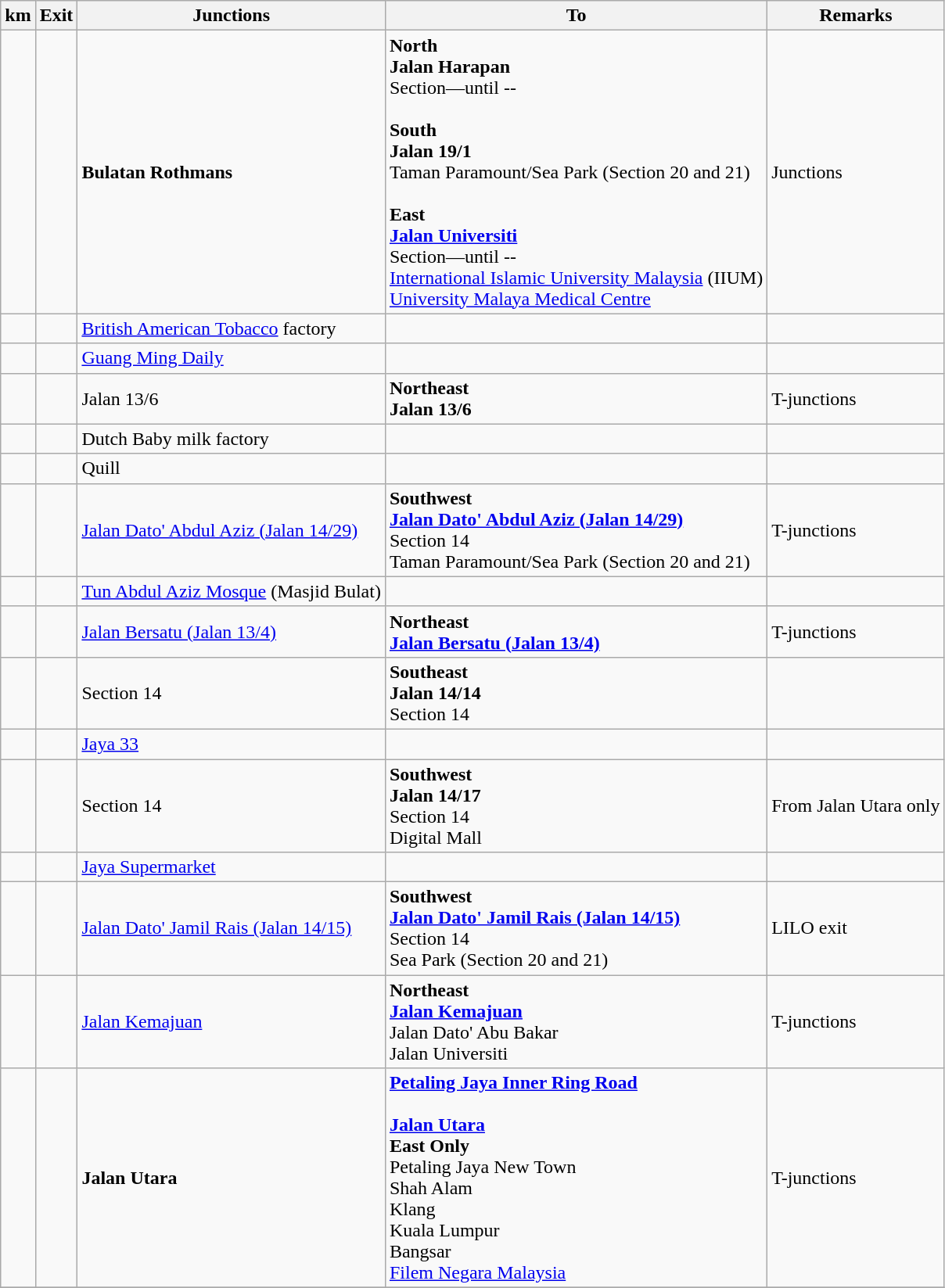<table class="wikitable">
<tr>
<th>km</th>
<th>Exit</th>
<th>Junctions</th>
<th>To</th>
<th>Remarks</th>
</tr>
<tr>
<td></td>
<td></td>
<td><strong>Bulatan Rothmans</strong></td>
<td><strong>North</strong><br><strong>Jalan Harapan</strong><br>Section—until --<br><br><strong>South</strong><br><strong>Jalan 19/1</strong><br>Taman Paramount/Sea Park (Section 20 and 21)<br><br><strong>East</strong><br><strong><a href='#'>Jalan Universiti</a></strong><br>Section—until --<br><a href='#'>International Islamic University Malaysia</a> (IIUM)<br><a href='#'>University Malaya Medical Centre</a></td>
<td>Junctions</td>
</tr>
<tr>
<td></td>
<td></td>
<td><a href='#'>British American Tobacco</a> factory</td>
<td></td>
<td></td>
</tr>
<tr>
<td></td>
<td></td>
<td><a href='#'>Guang Ming Daily</a></td>
<td></td>
<td></td>
</tr>
<tr>
<td></td>
<td></td>
<td>Jalan 13/6</td>
<td><strong>Northeast</strong><br><strong>Jalan 13/6</strong></td>
<td>T-junctions</td>
</tr>
<tr>
<td></td>
<td></td>
<td>Dutch Baby milk factory</td>
<td></td>
<td></td>
</tr>
<tr>
<td></td>
<td></td>
<td>Quill</td>
<td></td>
<td></td>
</tr>
<tr>
<td></td>
<td></td>
<td><a href='#'>Jalan Dato' Abdul Aziz (Jalan 14/29)</a></td>
<td><strong>Southwest</strong><br><strong><a href='#'>Jalan Dato' Abdul Aziz (Jalan 14/29)</a></strong><br>Section 14<br>Taman Paramount/Sea Park (Section 20 and 21)</td>
<td>T-junctions</td>
</tr>
<tr>
<td></td>
<td></td>
<td><a href='#'>Tun Abdul Aziz Mosque</a> (Masjid Bulat)</td>
<td></td>
<td></td>
</tr>
<tr>
<td></td>
<td></td>
<td><a href='#'>Jalan Bersatu (Jalan 13/4)</a></td>
<td><strong>Northeast</strong><br><strong><a href='#'>Jalan Bersatu (Jalan 13/4)</a></strong></td>
<td>T-junctions</td>
</tr>
<tr>
<td></td>
<td></td>
<td>Section 14</td>
<td><strong>Southeast</strong><br><strong>Jalan 14/14</strong><br>Section 14</td>
<td></td>
</tr>
<tr>
<td></td>
<td></td>
<td><a href='#'>Jaya 33</a></td>
<td></td>
<td></td>
</tr>
<tr>
<td></td>
<td></td>
<td>Section 14</td>
<td><strong>Southwest</strong><br><strong>Jalan 14/17</strong><br>Section 14<br>Digital Mall</td>
<td>From Jalan Utara only</td>
</tr>
<tr>
<td></td>
<td></td>
<td><a href='#'>Jaya Supermarket</a></td>
<td></td>
<td></td>
</tr>
<tr>
<td></td>
<td></td>
<td><a href='#'>Jalan Dato' Jamil Rais (Jalan 14/15)</a></td>
<td><strong>Southwest</strong><br><strong><a href='#'>Jalan Dato' Jamil Rais (Jalan 14/15)</a></strong><br>Section 14<br>Sea Park (Section 20 and 21)</td>
<td>LILO exit</td>
</tr>
<tr>
<td></td>
<td></td>
<td><a href='#'>Jalan Kemajuan</a></td>
<td><strong>Northeast</strong><br><strong><a href='#'>Jalan Kemajuan</a></strong><br>Jalan Dato' Abu Bakar<br>Jalan Universiti</td>
<td>T-junctions</td>
</tr>
<tr>
<td></td>
<td></td>
<td><strong>Jalan Utara</strong></td>
<td><strong><a href='#'>Petaling Jaya Inner Ring Road</a></strong><br><br><strong><a href='#'>Jalan Utara</a></strong><br><strong>East Only</strong><br>Petaling Jaya New Town<br>Shah Alam<br>Klang<br>Kuala Lumpur<br>Bangsar<br><a href='#'>Filem Negara Malaysia</a></td>
<td>T-junctions</td>
</tr>
<tr>
</tr>
</table>
